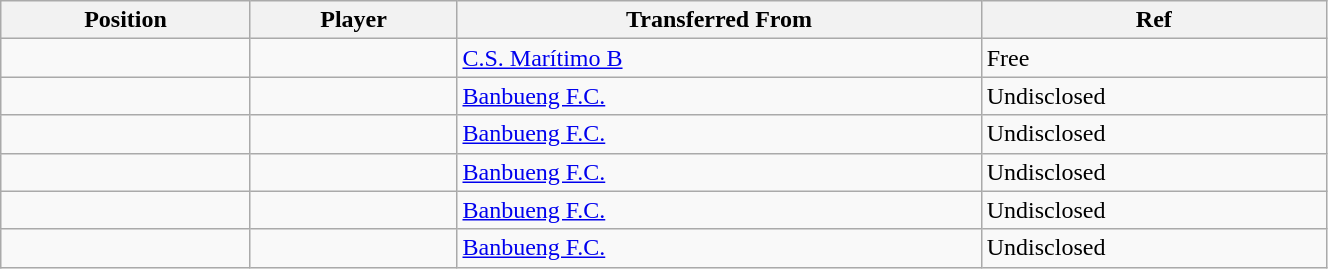<table class="wikitable sortable" style="width:70%; text-align:center; font-size:100%; text-align:left;">
<tr>
<th>Position</th>
<th>Player</th>
<th>Transferred From</th>
<th>Ref</th>
</tr>
<tr>
<td></td>
<td></td>
<td> <a href='#'>C.S. Marítimo B</a></td>
<td>Free </td>
</tr>
<tr>
<td></td>
<td></td>
<td> <a href='#'>Banbueng F.C.</a></td>
<td>Undisclosed  </td>
</tr>
<tr>
<td></td>
<td></td>
<td> <a href='#'>Banbueng F.C.</a></td>
<td>Undisclosed  </td>
</tr>
<tr>
<td></td>
<td></td>
<td> <a href='#'>Banbueng F.C.</a></td>
<td>Undisclosed  </td>
</tr>
<tr>
<td></td>
<td></td>
<td> <a href='#'>Banbueng F.C.</a></td>
<td>Undisclosed  </td>
</tr>
<tr>
<td></td>
<td></td>
<td> <a href='#'>Banbueng F.C.</a></td>
<td>Undisclosed  </td>
</tr>
</table>
